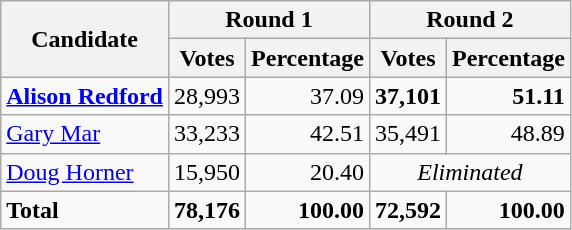<table class="wikitable">
<tr>
<th rowspan=2>Candidate</th>
<th colspan=2>Round 1</th>
<th colspan=2>Round 2</th>
</tr>
<tr>
<th>Votes</th>
<th>Percentage</th>
<th>Votes</th>
<th>Percentage</th>
</tr>
<tr>
<td><strong><a href='#'>Alison Redford</a></strong></td>
<td style="text-align:right">28,993</td>
<td style="text-align:right">37.09</td>
<td style="text-align:right"><strong>37,101</strong></td>
<td style="text-align:right"><strong>51.11</strong></td>
</tr>
<tr>
<td><a href='#'>Gary Mar</a></td>
<td style="text-align:right">33,233</td>
<td style="text-align:right">42.51</td>
<td style="text-align:right">35,491</td>
<td style="text-align:right">48.89</td>
</tr>
<tr>
<td><a href='#'>Doug Horner</a></td>
<td style="text-align:right">15,950</td>
<td style="text-align:right">20.40</td>
<td colspan="2" style="text-align:center"><em>Eliminated</em></td>
</tr>
<tr>
<td><strong>Total</strong></td>
<td style="text-align:right"><strong>78,176</strong></td>
<td style="text-align:right"><strong>100.00</strong></td>
<td style="text-align:right"><strong>72,592</strong></td>
<td style="text-align:right"><strong>100.00</strong></td>
</tr>
</table>
